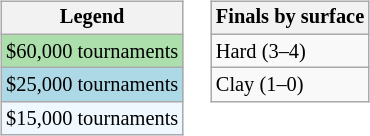<table>
<tr valign=top>
<td><br><table class=wikitable style=font-size:85%;>
<tr>
<th>Legend</th>
</tr>
<tr style="background:#addfad;">
<td>$60,000 tournaments</td>
</tr>
<tr style="background:lightblue;">
<td>$25,000 tournaments</td>
</tr>
<tr style="background:#f0f8ff;">
<td>$15,000 tournaments</td>
</tr>
</table>
</td>
<td><br><table class=wikitable  style=font-size:85%;>
<tr>
<th>Finals by surface</th>
</tr>
<tr>
<td>Hard (3–4)</td>
</tr>
<tr>
<td>Clay (1–0)</td>
</tr>
</table>
</td>
</tr>
</table>
